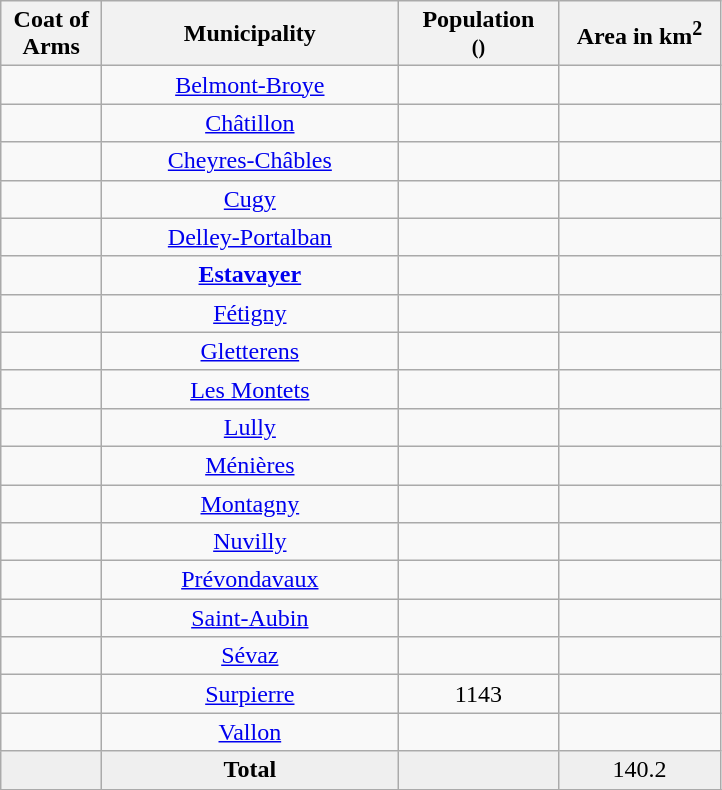<table class="wikitable">
<tr>
<th width="60">Coat of Arms</th>
<th width="190">Municipality</th>
<th width="100">Population<br><small>()</small></th>
<th width="100">Area in km<sup>2</sup></th>
</tr>
<tr>
<td></td>
<td align="center"><a href='#'>Belmont-Broye</a></td>
<td align="center"></td>
<td align="center"></td>
</tr>
<tr>
<td></td>
<td align="center"><a href='#'>Châtillon</a></td>
<td align="center"></td>
<td align="center"></td>
</tr>
<tr>
<td></td>
<td align="center"><a href='#'>Cheyres-Châbles</a></td>
<td align="center"></td>
<td align="center"></td>
</tr>
<tr>
<td></td>
<td align="center"><a href='#'>Cugy</a></td>
<td align="center"></td>
<td align="center"></td>
</tr>
<tr>
<td></td>
<td align="center"><a href='#'>Delley-Portalban</a></td>
<td align="center"></td>
<td align="center"></td>
</tr>
<tr>
<td></td>
<td align="center"><strong><a href='#'>Estavayer</a></strong></td>
<td align="center"></td>
<td align="center"></td>
</tr>
<tr>
<td></td>
<td align="center"><a href='#'>Fétigny</a></td>
<td align="center"></td>
<td align="center"></td>
</tr>
<tr>
<td></td>
<td align="center"><a href='#'>Gletterens</a></td>
<td align="center"></td>
<td align="center"></td>
</tr>
<tr>
<td></td>
<td align="center"><a href='#'>Les Montets</a></td>
<td align="center"></td>
<td align="center"></td>
</tr>
<tr>
<td></td>
<td align="center"><a href='#'>Lully</a></td>
<td align="center"></td>
<td align="center"></td>
</tr>
<tr>
<td></td>
<td align="center"><a href='#'>Ménières</a></td>
<td align="center"></td>
<td align="center"></td>
</tr>
<tr>
<td></td>
<td align="center"><a href='#'>Montagny</a></td>
<td align="center"></td>
<td align="center"></td>
</tr>
<tr>
<td></td>
<td align="center"><a href='#'>Nuvilly</a></td>
<td align="center"></td>
<td align="center"></td>
</tr>
<tr>
<td></td>
<td align="center"><a href='#'>Prévondavaux</a></td>
<td align="center"></td>
<td align="center"></td>
</tr>
<tr>
<td></td>
<td align="center"><a href='#'>Saint-Aubin</a></td>
<td align="center"></td>
<td align="center"></td>
</tr>
<tr>
<td></td>
<td align="center"><a href='#'>Sévaz</a></td>
<td align="center"></td>
<td align="center"></td>
</tr>
<tr>
<td></td>
<td align="center"><a href='#'>Surpierre</a></td>
<td align="center">1143</td>
<td align="center"></td>
</tr>
<tr>
<td></td>
<td align="center"><a href='#'>Vallon</a></td>
<td align="center"></td>
<td align="center"></td>
</tr>
<tr style="background-color:#EFEFEF;">
<td></td>
<td align="center"><strong>Total</strong></td>
<td align="center"></td>
<td align="center">140.2</td>
</tr>
<tr>
</tr>
</table>
